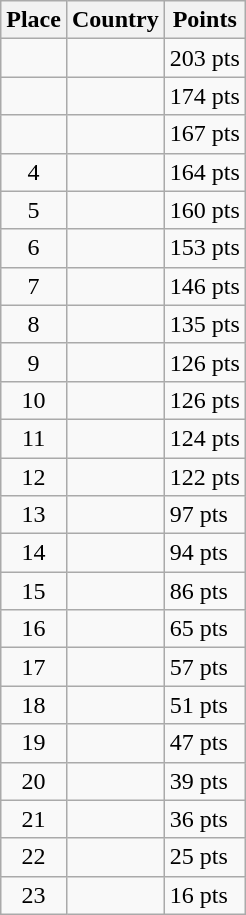<table class=wikitable>
<tr>
<th>Place</th>
<th>Country</th>
<th>Points</th>
</tr>
<tr>
<td align=center></td>
<td></td>
<td>203 pts</td>
</tr>
<tr>
<td align=center></td>
<td></td>
<td>174 pts</td>
</tr>
<tr>
<td align=center></td>
<td></td>
<td>167 pts</td>
</tr>
<tr>
<td align=center>4</td>
<td></td>
<td>164 pts</td>
</tr>
<tr>
<td align=center>5</td>
<td></td>
<td>160 pts</td>
</tr>
<tr>
<td align=center>6</td>
<td></td>
<td>153 pts</td>
</tr>
<tr>
<td align=center>7</td>
<td></td>
<td>146 pts</td>
</tr>
<tr>
<td align=center>8</td>
<td></td>
<td>135 pts</td>
</tr>
<tr>
<td align=center>9</td>
<td></td>
<td>126 pts</td>
</tr>
<tr>
<td align=center>10</td>
<td></td>
<td>126 pts</td>
</tr>
<tr>
<td align=center>11</td>
<td></td>
<td>124 pts</td>
</tr>
<tr>
<td align=center>12</td>
<td></td>
<td>122 pts</td>
</tr>
<tr>
<td align=center>13</td>
<td></td>
<td>97 pts</td>
</tr>
<tr>
<td align=center>14</td>
<td></td>
<td>94 pts</td>
</tr>
<tr>
<td align=center>15</td>
<td></td>
<td>86 pts</td>
</tr>
<tr>
<td align=center>16</td>
<td></td>
<td>65 pts</td>
</tr>
<tr>
<td align=center>17</td>
<td></td>
<td>57 pts</td>
</tr>
<tr>
<td align=center>18</td>
<td></td>
<td>51 pts</td>
</tr>
<tr>
<td align=center>19</td>
<td></td>
<td>47 pts</td>
</tr>
<tr>
<td align=center>20</td>
<td></td>
<td>39 pts</td>
</tr>
<tr>
<td align=center>21</td>
<td></td>
<td>36 pts</td>
</tr>
<tr>
<td align=center>22</td>
<td></td>
<td>25 pts</td>
</tr>
<tr>
<td align=center>23</td>
<td></td>
<td>16 pts</td>
</tr>
</table>
